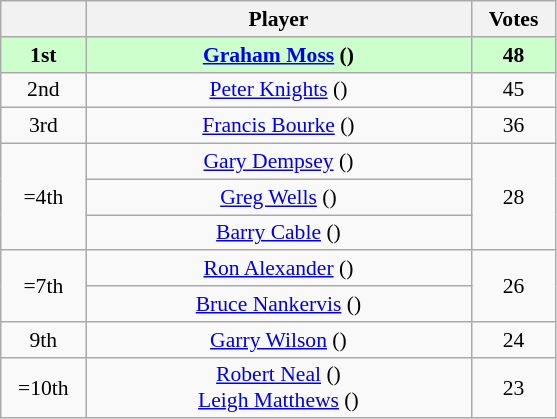<table class="wikitable" style="text-align: center; font-size: 90%;">
<tr>
<th width="50"></th>
<th width="250">Player</th>
<th width="50">Votes</th>
</tr>
<tr style="background: #CCFFCC; font-weight: bold;">
<td>1st</td>
<td><a href='#'>Graham Moss</a> ()</td>
<td>48</td>
</tr>
<tr>
<td>2nd</td>
<td><a href='#'>Peter Knights</a> ()</td>
<td>45</td>
</tr>
<tr>
<td>3rd</td>
<td><a href='#'>Francis Bourke</a> ()</td>
<td>36</td>
</tr>
<tr>
<td rowspan=3>=4th</td>
<td><a href='#'>Gary Dempsey</a> ()</td>
<td rowspan=3>28</td>
</tr>
<tr>
<td><a href='#'>Greg Wells</a> ()</td>
</tr>
<tr>
<td><a href='#'>Barry Cable</a> ()</td>
</tr>
<tr>
<td rowspan=2>=7th</td>
<td><a href='#'>Ron Alexander</a> ()</td>
<td rowspan=2>26</td>
</tr>
<tr>
<td><a href='#'>Bruce Nankervis</a> ()</td>
</tr>
<tr>
<td>9th</td>
<td><a href='#'>Garry Wilson</a> ()</td>
<td>24</td>
</tr>
<tr>
<td>=10th</td>
<td><a href='#'>Robert Neal</a> ()<br><a href='#'>Leigh Matthews</a> ()</td>
<td>23</td>
</tr>
</table>
